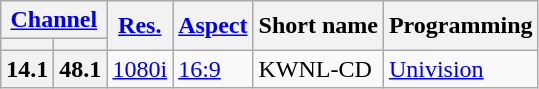<table class="wikitable">
<tr>
<th scope = "col" colspan="2"><a href='#'>Channel</a></th>
<th scope = "col" rowspan="2"><a href='#'>Res.</a></th>
<th scope = "col" rowspan="2"><a href='#'>Aspect</a></th>
<th scope = "col" rowspan="2">Short name</th>
<th scope = "col" rowspan="2">Programming</th>
</tr>
<tr>
<th scope = "col"></th>
<th></th>
</tr>
<tr>
<th scope = "row">14.1</th>
<th>48.1</th>
<td><a href='#'>1080i</a></td>
<td><a href='#'>16:9</a></td>
<td>KWNL-CD</td>
<td><a href='#'>Univision</a></td>
</tr>
</table>
